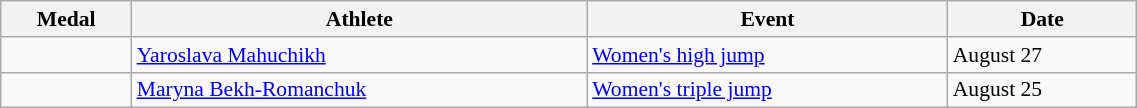<table class="wikitable" style="font-size:90%" width=60%>
<tr>
<th>Medal</th>
<th>Athlete</th>
<th>Event</th>
<th>Date</th>
</tr>
<tr>
<td></td>
<td><a href='#'>Yaroslava Mahuchikh</a></td>
<td><a href='#'>Women's high jump</a></td>
<td>August 27</td>
</tr>
<tr>
<td></td>
<td><a href='#'>Maryna Bekh-Romanchuk</a></td>
<td><a href='#'>Women's triple jump</a></td>
<td>August 25</td>
</tr>
</table>
